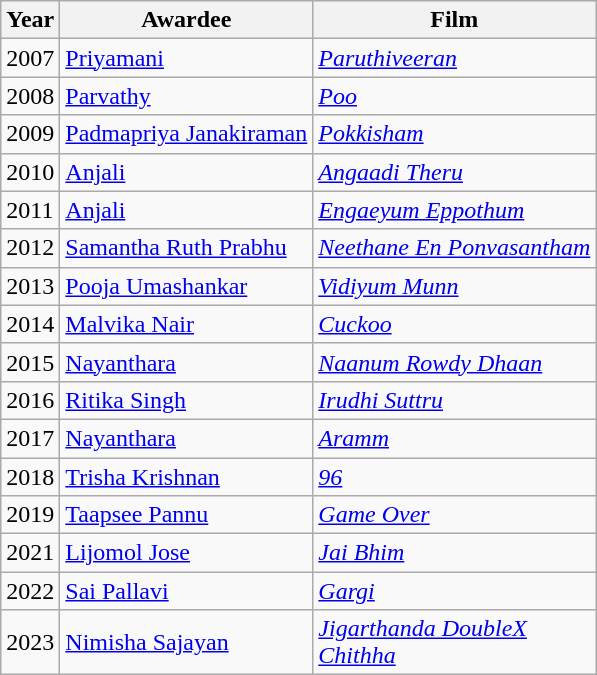<table class="wikitable">
<tr>
<th>Year</th>
<th>Awardee</th>
<th>Film</th>
</tr>
<tr>
<td>2007</td>
<td><a href='#'>Priyamani</a></td>
<td><em><a href='#'>Paruthiveeran</a></em></td>
</tr>
<tr>
<td>2008</td>
<td><a href='#'>Parvathy</a></td>
<td><em><a href='#'>Poo</a></em></td>
</tr>
<tr>
<td>2009</td>
<td><a href='#'>Padmapriya Janakiraman</a></td>
<td><em><a href='#'>Pokkisham</a></em></td>
</tr>
<tr>
<td>2010</td>
<td><a href='#'>Anjali</a></td>
<td><em><a href='#'>Angaadi Theru</a></em></td>
</tr>
<tr>
<td>2011</td>
<td><a href='#'>Anjali</a></td>
<td><em><a href='#'>Engaeyum Eppothum</a></em></td>
</tr>
<tr>
<td>2012</td>
<td><a href='#'>Samantha Ruth Prabhu</a></td>
<td><em><a href='#'>Neethane En Ponvasantham</a></em></td>
</tr>
<tr>
<td>2013</td>
<td><a href='#'>Pooja Umashankar</a></td>
<td><em><a href='#'>Vidiyum Munn</a></em></td>
</tr>
<tr>
<td>2014</td>
<td><a href='#'>Malvika Nair</a></td>
<td><em><a href='#'>Cuckoo</a></em></td>
</tr>
<tr>
<td>2015</td>
<td><a href='#'>Nayanthara</a></td>
<td><em><a href='#'>Naanum Rowdy Dhaan</a></em></td>
</tr>
<tr>
<td>2016</td>
<td><a href='#'>Ritika Singh</a></td>
<td><em><a href='#'>Irudhi Suttru</a></em></td>
</tr>
<tr>
<td>2017</td>
<td><a href='#'>Nayanthara</a></td>
<td><em><a href='#'>Aramm</a></em></td>
</tr>
<tr>
<td>2018</td>
<td><a href='#'>Trisha Krishnan</a></td>
<td><em><a href='#'>96</a></em></td>
</tr>
<tr>
<td>2019</td>
<td><a href='#'>Taapsee Pannu</a></td>
<td><em><a href='#'>Game Over</a></em></td>
</tr>
<tr>
<td>2021</td>
<td><a href='#'>Lijomol Jose</a></td>
<td><a href='#'><em>Jai Bhim</em></a></td>
</tr>
<tr>
<td>2022</td>
<td><a href='#'>Sai Pallavi</a></td>
<td><em><a href='#'>Gargi</a></em></td>
</tr>
<tr>
<td>2023</td>
<td><a href='#'>Nimisha Sajayan</a></td>
<td><em><a href='#'>Jigarthanda DoubleX</a></em><br><em><a href='#'>Chithha</a></em></td>
</tr>
</table>
